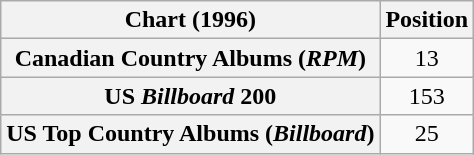<table class="wikitable sortable plainrowheaders" style="text-align:center">
<tr>
<th scope="col">Chart (1996)</th>
<th scope="col">Position</th>
</tr>
<tr>
<th scope="row">Canadian Country Albums (<em>RPM</em>)</th>
<td>13</td>
</tr>
<tr>
<th scope="row">US <em>Billboard</em> 200</th>
<td>153</td>
</tr>
<tr>
<th scope="row">US Top Country Albums (<em>Billboard</em>)</th>
<td>25</td>
</tr>
</table>
